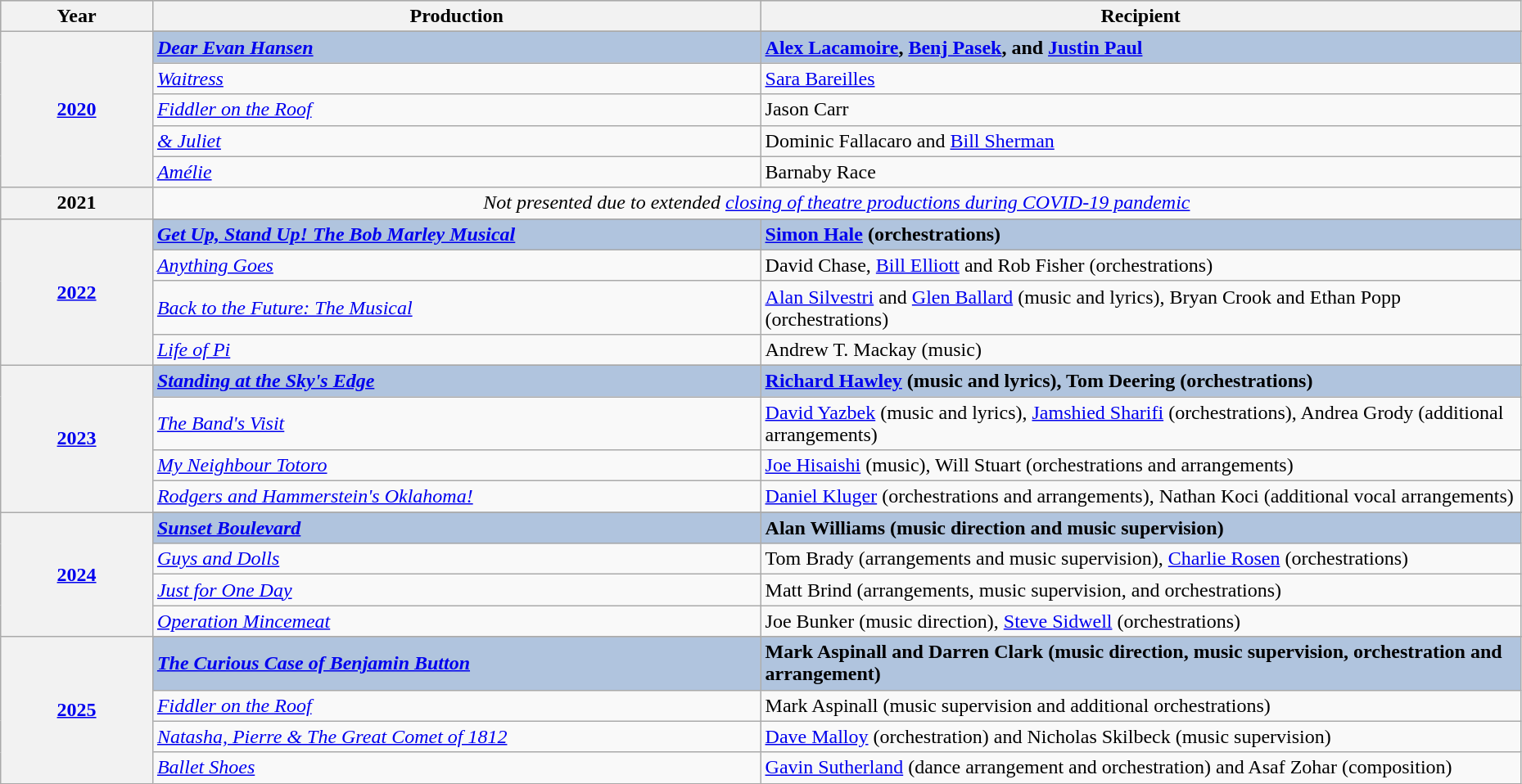<table class="wikitable" style="width:98%;">
<tr style="background:#bebebe;">
<th style="width:10%;">Year</th>
<th style="width:40%;">Production</th>
<th style="width:50%;">Recipient</th>
</tr>
<tr>
<th rowspan="6" align="center"><a href='#'>2020</a></th>
</tr>
<tr style="background:#B0C4DE">
<td><strong><em><a href='#'>Dear Evan Hansen</a></em></strong></td>
<td><strong><a href='#'>Alex Lacamoire</a>, <a href='#'>Benj Pasek</a>, and <a href='#'>Justin Paul</a></strong></td>
</tr>
<tr>
<td><a href='#'><em>Waitress</em></a></td>
<td><a href='#'>Sara Bareilles</a></td>
</tr>
<tr>
<td><em><a href='#'>Fiddler on the Roof</a></em></td>
<td>Jason Carr</td>
</tr>
<tr>
<td><em><a href='#'>& Juliet</a></em></td>
<td>Dominic Fallacaro and <a href='#'>Bill Sherman</a></td>
</tr>
<tr>
<td><a href='#'><em>Amélie</em></a></td>
<td>Barnaby Race</td>
</tr>
<tr>
<th align="center">2021</th>
<td colspan=3 align="center"><em>Not presented due to extended <a href='#'>closing of theatre productions during COVID-19 pandemic</a></em></td>
</tr>
<tr>
<th rowspan="5"><a href='#'>2022</a></th>
</tr>
<tr style="background:#B0C4DE">
<td><strong><em><a href='#'>Get Up, Stand Up! The Bob Marley Musical</a></em></strong></td>
<td><strong><a href='#'>Simon Hale</a> (orchestrations)</strong></td>
</tr>
<tr>
<td><em><a href='#'>Anything Goes</a></em></td>
<td>David Chase, <a href='#'>Bill Elliott</a> and Rob Fisher (orchestrations)</td>
</tr>
<tr>
<td><em><a href='#'>Back to the Future: The Musical</a></em></td>
<td><a href='#'>Alan Silvestri</a> and <a href='#'>Glen Ballard</a> (music and lyrics), Bryan Crook and Ethan Popp (orchestrations)</td>
</tr>
<tr>
<td><em><a href='#'>Life of Pi</a></em></td>
<td>Andrew T. Mackay (music)</td>
</tr>
<tr>
<th rowspan="5"><a href='#'>2023</a></th>
</tr>
<tr style="background:#B0C4DE">
<td><strong><em><a href='#'>Standing at the Sky's Edge</a></em></strong></td>
<td><strong><a href='#'>Richard Hawley</a> (music and lyrics), Tom Deering (orchestrations)</strong></td>
</tr>
<tr>
<td><em><a href='#'>The Band's Visit</a></em></td>
<td><a href='#'>David Yazbek</a> (music and lyrics), <a href='#'>Jamshied Sharifi</a> (orchestrations), Andrea Grody (additional arrangements)</td>
</tr>
<tr>
<td><em><a href='#'>My Neighbour Totoro</a></em></td>
<td><a href='#'>Joe Hisaishi</a> (music), Will Stuart (orchestrations and arrangements)</td>
</tr>
<tr>
<td><em><a href='#'>Rodgers and Hammerstein's Oklahoma!</a></em></td>
<td><a href='#'>Daniel Kluger</a> (orchestrations and arrangements), Nathan Koci (additional vocal arrangements)</td>
</tr>
<tr>
<th rowspan="5"><a href='#'>2024</a></th>
</tr>
<tr style="background:#B0C4DE">
<td><strong><em><a href='#'>Sunset Boulevard</a></em></strong></td>
<td><strong>Alan Williams (music direction and music supervision)</strong></td>
</tr>
<tr>
<td><em><a href='#'>Guys and Dolls</a></em></td>
<td>Tom Brady (arrangements and music supervision), <a href='#'>Charlie Rosen</a> (orchestrations)</td>
</tr>
<tr>
<td><em><a href='#'>Just for One Day</a></em></td>
<td>Matt Brind (arrangements, music supervision, and orchestrations)</td>
</tr>
<tr>
<td><em><a href='#'>Operation Mincemeat</a></em></td>
<td>Joe Bunker (music direction), <a href='#'>Steve Sidwell</a> (orchestrations)</td>
</tr>
<tr>
<th rowspan="5"><a href='#'>2025</a></th>
</tr>
<tr style="background:#B0C4DE">
<td><strong><em><a href='#'>The Curious Case of Benjamin Button</a></em></strong></td>
<td><strong>Mark Aspinall and Darren Clark (music direction, music supervision, orchestration and arrangement)</strong></td>
</tr>
<tr>
<td><em><a href='#'>Fiddler on the Roof</a></em></td>
<td>Mark Aspinall (music supervision and additional orchestrations)</td>
</tr>
<tr>
<td><em><a href='#'>Natasha, Pierre & The Great Comet of 1812</a></em></td>
<td><a href='#'>Dave Malloy</a> (orchestration) and Nicholas Skilbeck (music supervision)</td>
</tr>
<tr>
<td><em><a href='#'>Ballet Shoes</a></em></td>
<td><a href='#'>Gavin Sutherland</a> (dance arrangement and orchestration) and Asaf Zohar (composition)</td>
</tr>
</table>
